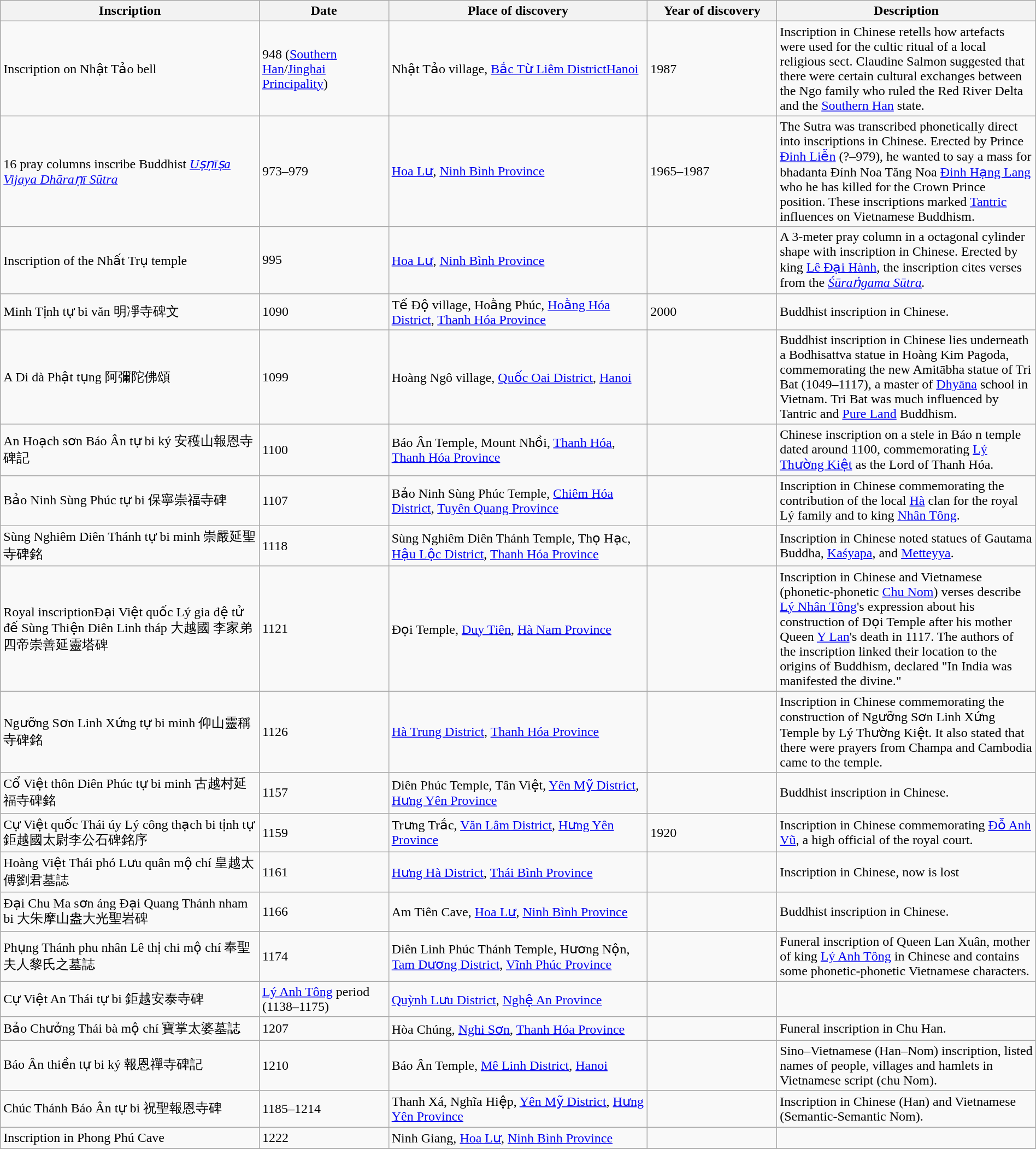<table class="wikitable sortable" style="width: 100%">
<tr>
<th width="20%">Inscription</th>
<th width="10%">Date</th>
<th width="20%">Place of discovery</th>
<th width="10%">Year of discovery</th>
<th width="20%">Description</th>
</tr>
<tr>
<td>Inscription on Nhật Tảo bell</td>
<td>948 (<a href='#'>Southern Han</a>/<a href='#'>Jinghai Principality</a>)</td>
<td>Nhật Tảo village, <a href='#'>Bắc Từ Liêm District</a><a href='#'>Hanoi</a><small></small></td>
<td>1987</td>
<td>Inscription in Chinese retells how artefacts were used for the cultic ritual of a local religious sect. Claudine Salmon suggested that there were certain cultural exchanges between the Ngo family who ruled the Red River Delta and the <a href='#'>Southern Han</a> state.</td>
</tr>
<tr>
<td>16 pray columns inscribe Buddhist <em><a href='#'>Uṣṇīṣa Vijaya Dhāraṇī Sūtra</a></em></td>
<td>973–979</td>
<td><a href='#'>Hoa Lư</a>, <a href='#'>Ninh Bình Province</a><small></small></td>
<td>1965–1987</td>
<td>The Sutra was transcribed phonetically direct into inscriptions in Chinese. Erected by Prince <a href='#'>Đinh Liễn</a> (?–979), he wanted to say a mass for bhadanta Đính Noa Tăng Noa <a href='#'>Đinh Hạng Lang</a> who he has killed for the Crown Prince position. These inscriptions marked <a href='#'>Tantric</a> influences on Vietnamese Buddhism.</td>
</tr>
<tr>
<td>Inscription of the Nhất Trụ temple</td>
<td>995</td>
<td><a href='#'>Hoa Lư</a>, <a href='#'>Ninh Bình Province</a><small></small></td>
<td></td>
<td>A 3-meter pray column in a octagonal cylinder shape with inscription in Chinese. Erected by king <a href='#'>Lê Đại Hành</a>, the inscription cites verses from the <em><a href='#'>Śūraṅgama Sūtra</a>.</em></td>
</tr>
<tr>
<td>Minh Tịnh tự bi văn 明凈寺碑文</td>
<td>1090</td>
<td>Tế Độ village, Hoằng Phúc, <a href='#'>Hoằng Hóa District</a>, <a href='#'>Thanh Hóa Province</a><small></small></td>
<td>2000</td>
<td>Buddhist inscription in Chinese.</td>
</tr>
<tr>
<td>A Di đà Phật tụng 阿彌陀佛頌</td>
<td>1099</td>
<td>Hoàng Ngô village, <a href='#'>Quốc Oai District</a>, <a href='#'>Hanoi</a><small></small></td>
<td></td>
<td>Buddhist inscription in Chinese lies underneath a Bodhisattva statue in Hoàng Kim Pagoda, commemorating the new Amitābha statue of Tri Bat (1049–1117), a master of <a href='#'>Dhyāna</a> school in Vietnam. Tri Bat was much influenced by Tantric and <a href='#'>Pure Land</a> Buddhism.</td>
</tr>
<tr>
<td>An Hoạch sơn Báo Ân tự bi ký 安穫山報恩寺碑記</td>
<td> 1100</td>
<td>Báo Ân Temple, Mount Nhồi, <a href='#'>Thanh Hóa</a>, <a href='#'>Thanh Hóa Province</a> <small></small></td>
<td></td>
<td>Chinese inscription on a stele in Báo  n temple dated around 1100, commemorating <a href='#'>Lý Thường Kiệt</a> as the Lord of Thanh Hóa.</td>
</tr>
<tr>
<td>Bảo Ninh Sùng Phúc tự bi 保寧崇福寺碑</td>
<td> 1107</td>
<td>Bảo Ninh Sùng Phúc Temple, <a href='#'>Chiêm Hóa District</a>, <a href='#'>Tuyên Quang Province</a> <small></small></td>
<td></td>
<td>Inscription in Chinese commemorating the contribution of the local <a href='#'>Hà</a> clan for the royal Lý family and to king <a href='#'>Nhân Tông</a>.</td>
</tr>
<tr>
<td>Sùng Nghiêm Diên Thánh tự bi minh 崇嚴延聖寺碑銘</td>
<td>1118</td>
<td>Sùng Nghiêm Diên Thánh Temple, Thọ Hạc, <a href='#'>Hậu Lộc District</a>, <a href='#'>Thanh Hóa Province</a><small></small></td>
<td></td>
<td>Inscription in Chinese noted statues of Gautama Buddha, <a href='#'>Kaśyapa</a>, and <a href='#'>Metteyya</a>.</td>
</tr>
<tr>
<td>Royal inscriptionĐại Việt quốc Lý gia đệ tử đế Sùng Thiện Diên Linh tháp 大越國 李家弟四帝崇善延靈塔碑</td>
<td>1121</td>
<td>Đọi Temple, <a href='#'>Duy Tiên</a>, <a href='#'>Hà Nam Province</a><small></small></td>
<td></td>
<td>Inscription in Chinese and Vietnamese (phonetic-phonetic <a href='#'>Chu Nom</a>) verses describe <a href='#'>Lý Nhân Tông</a>'s expression about his construction of Đọi Temple after his mother Queen <a href='#'>Y Lan</a>'s death in 1117. The authors of the inscription linked their location to the origins of Buddhism, declared "In India was manifested the divine."</td>
</tr>
<tr>
<td>Ngưỡng Sơn Linh Xứng tự bi minh 仰山靈稱寺碑銘 </td>
<td>1126</td>
<td><a href='#'>Hà Trung District</a>, <a href='#'>Thanh Hóa Province</a><small></small></td>
<td></td>
<td>Inscription in Chinese commemorating the construction of Ngưỡng Sơn Linh Xứng Temple by Lý Thường Kiệt. It also stated that there were prayers from Champa and Cambodia came to the temple.</td>
</tr>
<tr>
<td>Cổ Việt thôn Diên Phúc tự bi minh 古越村延福寺碑銘</td>
<td>1157</td>
<td>Diên Phúc Temple, Tân Việt, <a href='#'>Yên Mỹ District</a>, <a href='#'>Hưng Yên Province</a><small></small></td>
<td></td>
<td>Buddhist inscription in Chinese.</td>
</tr>
<tr>
<td>Cự Việt quốc Thái úy Lý công thạch bi tịnh tự 鉅越國太尉李公石碑銘序</td>
<td>1159</td>
<td>Trưng Trắc, <a href='#'>Văn Lâm District</a>, <a href='#'>Hưng Yên Province</a><small></small></td>
<td>1920</td>
<td>Inscription in Chinese commemorating <a href='#'>Đỗ Anh Vũ</a>, a high official of the royal court.</td>
</tr>
<tr>
<td>Hoàng Việt Thái phó Lưu quân mộ chí 皇越太傅劉君墓誌</td>
<td>1161</td>
<td><a href='#'>Hưng Hà District</a>, <a href='#'>Thái Bình Province</a></td>
<td></td>
<td>Inscription in Chinese, now is lost</td>
</tr>
<tr>
<td>Đại Chu Ma sơn áng Đại Quang Thánh nham bi 大朱摩山盎大光聖岩碑</td>
<td>1166</td>
<td>Am Tiên Cave, <a href='#'>Hoa Lư</a>, <a href='#'>Ninh Bình Province</a><small></small></td>
<td></td>
<td>Buddhist inscription in Chinese.</td>
</tr>
<tr>
<td>Phụng Thánh phu nhân Lê thị chi mộ chí 奉聖夫人黎氏之墓誌</td>
<td>1174</td>
<td>Diên Linh Phúc Thánh Temple, Hương Nộn, <a href='#'>Tam Dương District</a>, <a href='#'>Vĩnh Phúc Province</a><small></small></td>
<td></td>
<td>Funeral inscription of Queen Lan Xuân, mother of king <a href='#'>Lý Anh Tông</a> in Chinese and contains some phonetic-phonetic Vietnamese characters.</td>
</tr>
<tr>
<td>Cự Việt An Thái tự bi 鉅越安泰寺碑</td>
<td><a href='#'>Lý Anh Tông</a> period (1138–1175)</td>
<td><a href='#'>Quỳnh Lưu District</a>, <a href='#'>Nghệ An Province</a><small></small></td>
<td></td>
<td></td>
</tr>
<tr>
<td>Bảo Chưởng Thái bà mộ chí 寶掌太婆墓誌</td>
<td>1207</td>
<td>Hòa Chúng, <a href='#'>Nghi Sơn</a>, <a href='#'>Thanh Hóa Province</a><small></small></td>
<td></td>
<td>Funeral inscription in Chu Han.</td>
</tr>
<tr>
<td>Báo Ân thiền tự bi ký 報恩禪寺碑記</td>
<td>1210</td>
<td>Báo Ân Temple, <a href='#'>Mê Linh District</a>, <a href='#'>Hanoi</a><small></small></td>
<td></td>
<td>Sino–Vietnamese (Han–Nom) inscription, listed names of people, villages and hamlets in Vietnamese script (chu Nom).</td>
</tr>
<tr>
<td>Chúc Thánh Báo Ân tự bi 祝聖報恩寺碑</td>
<td> 1185–1214</td>
<td>Thanh Xá, Nghĩa Hiệp, <a href='#'>Yên Mỹ District</a>, <a href='#'>Hưng Yên Province</a><small></small></td>
<td></td>
<td>Inscription in Chinese (Han) and Vietnamese (Semantic-Semantic Nom).</td>
</tr>
<tr>
<td>Inscription in Phong Phú Cave</td>
<td>1222</td>
<td>Ninh Giang, <a href='#'>Hoa Lư</a>, <a href='#'>Ninh Bình Province</a><small></small></td>
<td></td>
<td></td>
</tr>
<tr>
</tr>
</table>
